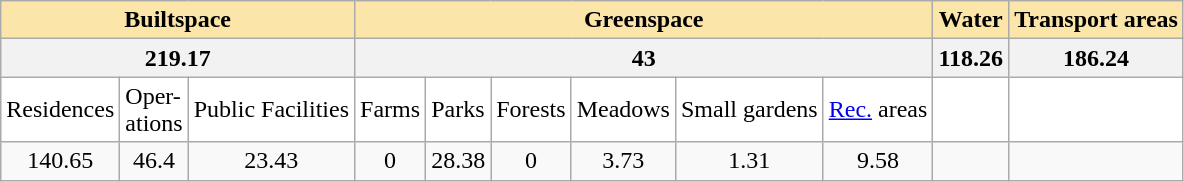<table class=wikitable align=center style="margin-left:0em;">
<tr style="background:#FBE5A9">
<td colspan="3" align="center"><strong>Builtspace</strong></td>
<td colspan="6" align="center"><strong>Greenspace</strong></td>
<td align="center"><strong>Water</strong></td>
<td align="center"><strong>Transport areas</strong></td>
</tr>
<tr style="background:#FFFFFF">
<th colspan="3" align="center">219.17</th>
<th colspan="6" align="center">43</th>
<th align="center">118.26</th>
<th align="center">186.24</th>
</tr>
<tr style="background:#FFFFFF">
<td>Residences</td>
<td>Oper-<br>ations</td>
<td>Public Facilities</td>
<td>Farms</td>
<td>Parks</td>
<td>Forests</td>
<td>Meadows</td>
<td>Small gardens</td>
<td><a href='#'>Rec.</a> areas</td>
<td></td>
<td></td>
</tr>
<tr>
<td align="center">140.65</td>
<td align="center">46.4</td>
<td align="center">23.43</td>
<td align="center">0</td>
<td align="center">28.38</td>
<td align="center">0</td>
<td align="center">3.73</td>
<td align="center">1.31</td>
<td align="center">9.58</td>
<td align="center"></td>
<td align="center"></td>
</tr>
</table>
